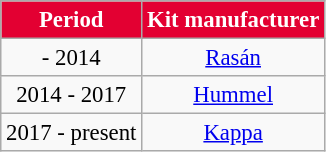<table class="wikitable" style="font-size: 95%; text-align:center">
<tr>
<th scope=col style="color:#FFFFFF; background:#E30032;">Period</th>
<th scope=col style="color:#FFFFFF; background:#E30032;">Kit manufacturer</th>
</tr>
<tr>
<td>- 2014</td>
<td> <a href='#'>Rasán</a></td>
</tr>
<tr>
<td>2014 - 2017</td>
<td> <a href='#'>Hummel</a></td>
</tr>
<tr>
<td>2017 - present</td>
<td> <a href='#'>Kappa</a></td>
</tr>
</table>
